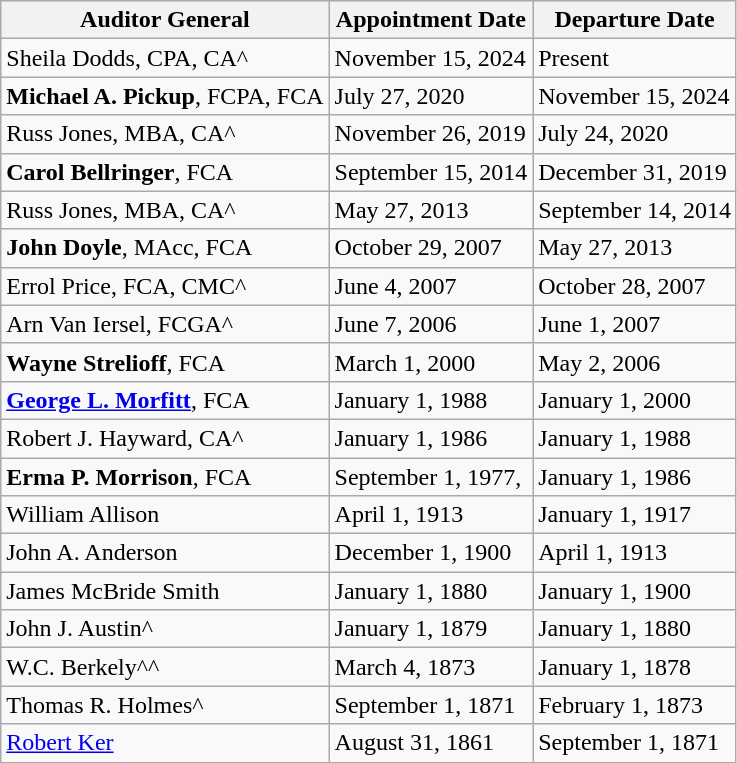<table class="wikitable">
<tr>
<th>Auditor General</th>
<th>Appointment Date</th>
<th>Departure Date</th>
</tr>
<tr>
<td>Sheila Dodds, CPA, CA^</td>
<td>November 15, 2024</td>
<td>Present</td>
</tr>
<tr>
<td><strong>Michael A. Pickup</strong>, FCPA, FCA</td>
<td>July 27, 2020</td>
<td>November 15, 2024</td>
</tr>
<tr>
<td>Russ Jones, MBA, CA^</td>
<td>November 26, 2019</td>
<td>July 24, 2020</td>
</tr>
<tr>
<td><strong>Carol Bellringer</strong>, FCA</td>
<td>September 15, 2014</td>
<td>December 31, 2019</td>
</tr>
<tr>
<td>Russ Jones, MBA, CA^</td>
<td>May 27, 2013</td>
<td>September 14, 2014</td>
</tr>
<tr>
<td><strong>John Doyle</strong>, MAcc, FCA</td>
<td>October 29, 2007</td>
<td>May 27, 2013</td>
</tr>
<tr>
<td>Errol Price, FCA, CMC^</td>
<td>June 4, 2007</td>
<td>October 28, 2007</td>
</tr>
<tr>
<td>Arn Van Iersel, FCGA^</td>
<td>June 7, 2006</td>
<td>June 1, 2007</td>
</tr>
<tr>
<td><strong>Wayne Strelioff</strong>, FCA</td>
<td>March 1, 2000</td>
<td>May 2, 2006</td>
</tr>
<tr>
<td><strong><a href='#'>George L. Morfitt</a></strong>, FCA</td>
<td>January 1, 1988</td>
<td>January 1, 2000</td>
</tr>
<tr>
<td>Robert J. Hayward, CA^</td>
<td>January 1, 1986</td>
<td>January 1, 1988</td>
</tr>
<tr>
<td><strong>Erma P. Morrison</strong>, FCA</td>
<td>September 1, 1977,</td>
<td>January 1, 1986</td>
</tr>
<tr>
<td>William Allison</td>
<td>April 1, 1913</td>
<td>January 1, 1917</td>
</tr>
<tr>
<td>John A. Anderson</td>
<td>December 1, 1900</td>
<td>April 1, 1913</td>
</tr>
<tr>
<td>James McBride Smith</td>
<td>January 1, 1880</td>
<td>January 1, 1900</td>
</tr>
<tr>
<td>John J. Austin^</td>
<td>January 1, 1879</td>
<td>January 1, 1880</td>
</tr>
<tr>
<td>W.C. Berkely^^</td>
<td>March 4, 1873</td>
<td>January 1, 1878</td>
</tr>
<tr>
<td>Thomas R. Holmes^</td>
<td>September 1, 1871</td>
<td>February 1, 1873</td>
</tr>
<tr>
<td><a href='#'>Robert Ker</a></td>
<td>August 31, 1861</td>
<td>September 1, 1871</td>
</tr>
</table>
